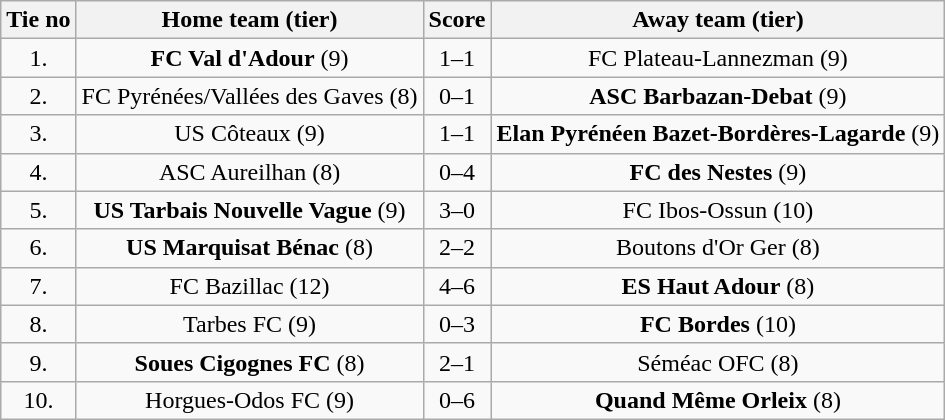<table class="wikitable" style="text-align: center">
<tr>
<th>Tie no</th>
<th>Home team (tier)</th>
<th>Score</th>
<th>Away team (tier)</th>
</tr>
<tr>
<td>1.</td>
<td><strong>FC Val d'Adour</strong> (9)</td>
<td>1–1 </td>
<td>FC Plateau-Lannezman (9)</td>
</tr>
<tr>
<td>2.</td>
<td>FC Pyrénées/Vallées des Gaves (8)</td>
<td>0–1</td>
<td><strong>ASC Barbazan-Debat</strong> (9)</td>
</tr>
<tr>
<td>3.</td>
<td>US Côteaux (9)</td>
<td>1–1 </td>
<td><strong>Elan Pyrénéen Bazet-Bordères-Lagarde</strong> (9)</td>
</tr>
<tr>
<td>4.</td>
<td>ASC Aureilhan (8)</td>
<td>0–4</td>
<td><strong>FC des Nestes</strong> (9)</td>
</tr>
<tr>
<td>5.</td>
<td><strong>US Tarbais Nouvelle Vague</strong> (9)</td>
<td>3–0</td>
<td>FC Ibos-Ossun (10)</td>
</tr>
<tr>
<td>6.</td>
<td><strong>US Marquisat Bénac</strong> (8)</td>
<td>2–2 </td>
<td>Boutons d'Or Ger (8)</td>
</tr>
<tr>
<td>7.</td>
<td>FC Bazillac (12)</td>
<td>4–6</td>
<td><strong>ES Haut Adour</strong> (8)</td>
</tr>
<tr>
<td>8.</td>
<td>Tarbes FC (9)</td>
<td>0–3</td>
<td><strong>FC Bordes</strong> (10)</td>
</tr>
<tr>
<td>9.</td>
<td><strong>Soues Cigognes FC</strong> (8)</td>
<td>2–1</td>
<td>Séméac OFC (8)</td>
</tr>
<tr>
<td>10.</td>
<td>Horgues-Odos FC (9)</td>
<td>0–6</td>
<td><strong>Quand Même Orleix</strong> (8)</td>
</tr>
</table>
